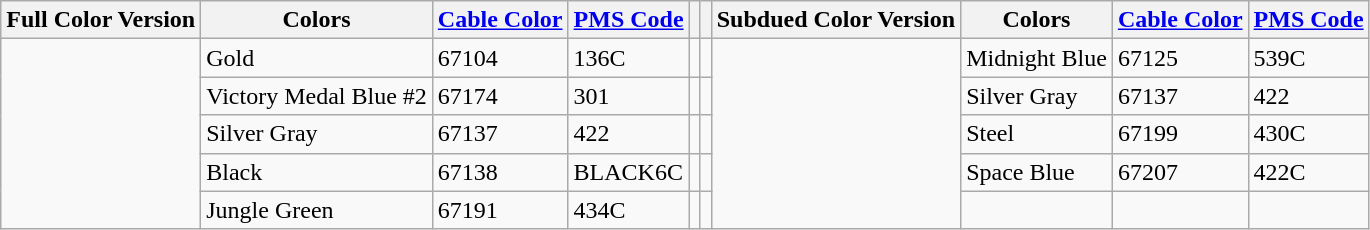<table class="wikitable">
<tr>
<th>Full Color Version</th>
<th>Colors</th>
<th><a href='#'>Cable Color</a></th>
<th><a href='#'>PMS Code</a></th>
<th></th>
<th></th>
<th>Subdued Color Version</th>
<th>Colors</th>
<th><a href='#'>Cable Color</a></th>
<th><a href='#'>PMS Code</a></th>
</tr>
<tr>
<td rowspan="5"></td>
<td>Gold</td>
<td>67104</td>
<td>136C</td>
<td></td>
<td></td>
<td rowspan="5"></td>
<td>Midnight Blue</td>
<td>67125</td>
<td>539C</td>
</tr>
<tr>
<td>Victory Medal Blue #2</td>
<td>67174</td>
<td>301</td>
<td></td>
<td></td>
<td>Silver Gray</td>
<td>67137</td>
<td>422</td>
</tr>
<tr>
<td>Silver Gray</td>
<td>67137</td>
<td>422</td>
<td></td>
<td></td>
<td>Steel</td>
<td>67199</td>
<td>430C</td>
</tr>
<tr>
<td>Black</td>
<td>67138</td>
<td>BLACK6C</td>
<td></td>
<td></td>
<td>Space Blue</td>
<td>67207</td>
<td>422C</td>
</tr>
<tr>
<td>Jungle Green</td>
<td>67191</td>
<td>434C</td>
<td></td>
<td></td>
<td></td>
<td></td>
<td></td>
</tr>
</table>
